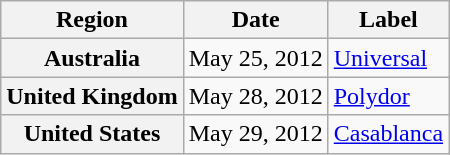<table class="wikitable plainrowheaders">
<tr>
<th scope="col">Region</th>
<th scope="col">Date</th>
<th scope="col">Label</th>
</tr>
<tr>
<th scope="row">Australia</th>
<td>May 25, 2012</td>
<td><a href='#'>Universal</a></td>
</tr>
<tr>
<th scope="row">United Kingdom</th>
<td>May 28, 2012</td>
<td><a href='#'>Polydor</a></td>
</tr>
<tr>
<th scope="row">United States</th>
<td>May 29, 2012</td>
<td><a href='#'>Casablanca</a></td>
</tr>
</table>
